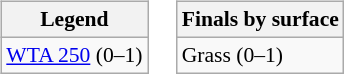<table>
<tr valign=top>
<td><br><table class=wikitable style=font-size:90%>
<tr>
<th>Legend</th>
</tr>
<tr>
<td><a href='#'>WTA 250</a> (0–1)</td>
</tr>
</table>
</td>
<td><br><table class=wikitable style=font-size:90%>
<tr>
<th>Finals by surface</th>
</tr>
<tr>
<td>Grass (0–1)</td>
</tr>
</table>
</td>
</tr>
</table>
